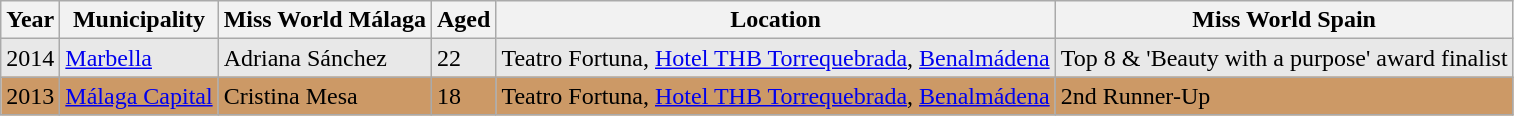<table class="wikitable">
<tr>
<th>Year</th>
<th>Municipality</th>
<th>Miss World Málaga</th>
<th>Aged</th>
<th>Location</th>
<th>Miss World Spain</th>
</tr>
<tr bgcolor="#E8E8E8">
<td>2014</td>
<td> <a href='#'>Marbella</a></td>
<td>Adriana Sánchez</td>
<td>22</td>
<td>Teatro Fortuna, <a href='#'>Hotel THB Torrequebrada</a>, <a href='#'>Benalmádena</a></td>
<td>Top 8 & 'Beauty with a purpose' award finalist</td>
</tr>
<tr bgcolor = "#CC9966">
<td>2013</td>
<td> <a href='#'>Málaga Capital</a></td>
<td>Cristina Mesa</td>
<td>18</td>
<td>Teatro Fortuna, <a href='#'>Hotel THB Torrequebrada</a>, <a href='#'>Benalmádena</a></td>
<td>2nd Runner-Up</td>
</tr>
</table>
